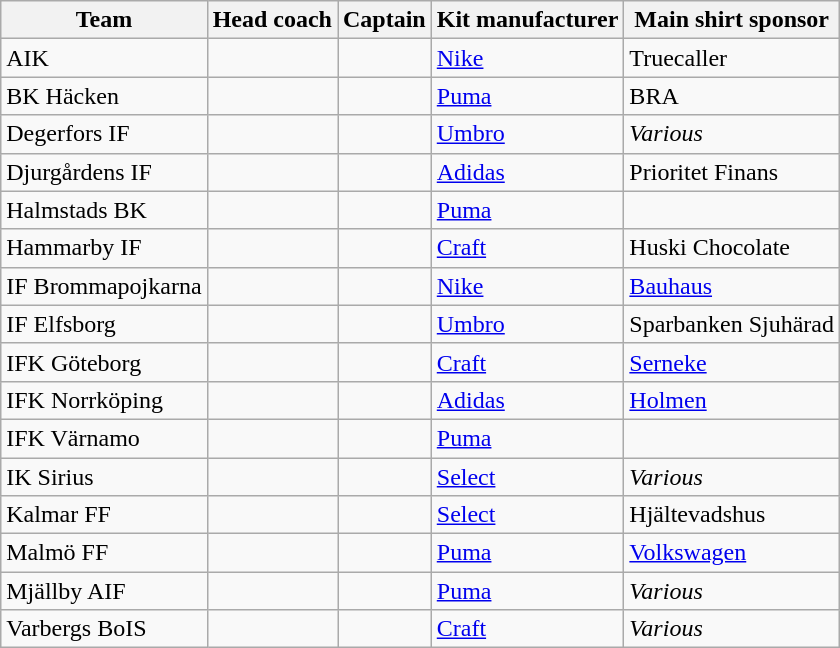<table class="wikitable sortable" style="text-align: left;">
<tr>
<th>Team</th>
<th>Head coach</th>
<th>Captain</th>
<th>Kit manufacturer</th>
<th>Main shirt sponsor</th>
</tr>
<tr>
<td>AIK</td>
<td> </td>
<td> </td>
<td> <a href='#'>Nike</a></td>
<td>Truecaller</td>
</tr>
<tr>
<td>BK Häcken</td>
<td> </td>
<td> </td>
<td> <a href='#'>Puma</a></td>
<td>BRA</td>
</tr>
<tr>
<td>Degerfors IF</td>
<td> <br> </td>
<td> </td>
<td> <a href='#'>Umbro</a></td>
<td><em>Various</em></td>
</tr>
<tr>
<td>Djurgårdens IF</td>
<td> <br> </td>
<td> </td>
<td> <a href='#'>Adidas</a></td>
<td>Prioritet Finans</td>
</tr>
<tr>
<td>Halmstads BK</td>
<td> </td>
<td> </td>
<td> <a href='#'>Puma</a></td>
<td></td>
</tr>
<tr>
<td>Hammarby IF</td>
<td> </td>
<td> </td>
<td> <a href='#'>Craft</a></td>
<td>Huski Chocolate</td>
</tr>
<tr>
<td>IF Brommapojkarna</td>
<td> <br> </td>
<td> </td>
<td> <a href='#'>Nike</a></td>
<td><a href='#'>Bauhaus</a></td>
</tr>
<tr>
<td>IF Elfsborg</td>
<td> </td>
<td> </td>
<td> <a href='#'>Umbro</a></td>
<td>Sparbanken Sjuhärad</td>
</tr>
<tr>
<td>IFK Göteborg</td>
<td> </td>
<td> </td>
<td> <a href='#'>Craft</a></td>
<td><a href='#'>Serneke</a></td>
</tr>
<tr>
<td>IFK Norrköping</td>
<td> </td>
<td> </td>
<td> <a href='#'>Adidas</a></td>
<td><a href='#'>Holmen</a></td>
</tr>
<tr>
<td>IFK Värnamo</td>
<td> </td>
<td> </td>
<td> <a href='#'>Puma</a></td>
<td></td>
</tr>
<tr>
<td>IK Sirius</td>
<td> </td>
<td> </td>
<td> <a href='#'>Select</a></td>
<td><em>Various</em></td>
</tr>
<tr>
<td>Kalmar FF</td>
<td> </td>
<td> </td>
<td> <a href='#'>Select</a></td>
<td>Hjältevadshus</td>
</tr>
<tr>
<td>Malmö FF</td>
<td> </td>
<td> </td>
<td> <a href='#'>Puma</a></td>
<td><a href='#'>Volkswagen</a></td>
</tr>
<tr>
<td>Mjällby AIF</td>
<td> </td>
<td> </td>
<td> <a href='#'>Puma</a></td>
<td><em>Various</em></td>
</tr>
<tr>
<td>Varbergs BoIS</td>
<td> </td>
<td> </td>
<td> <a href='#'>Craft</a></td>
<td><em>Various</em></td>
</tr>
</table>
